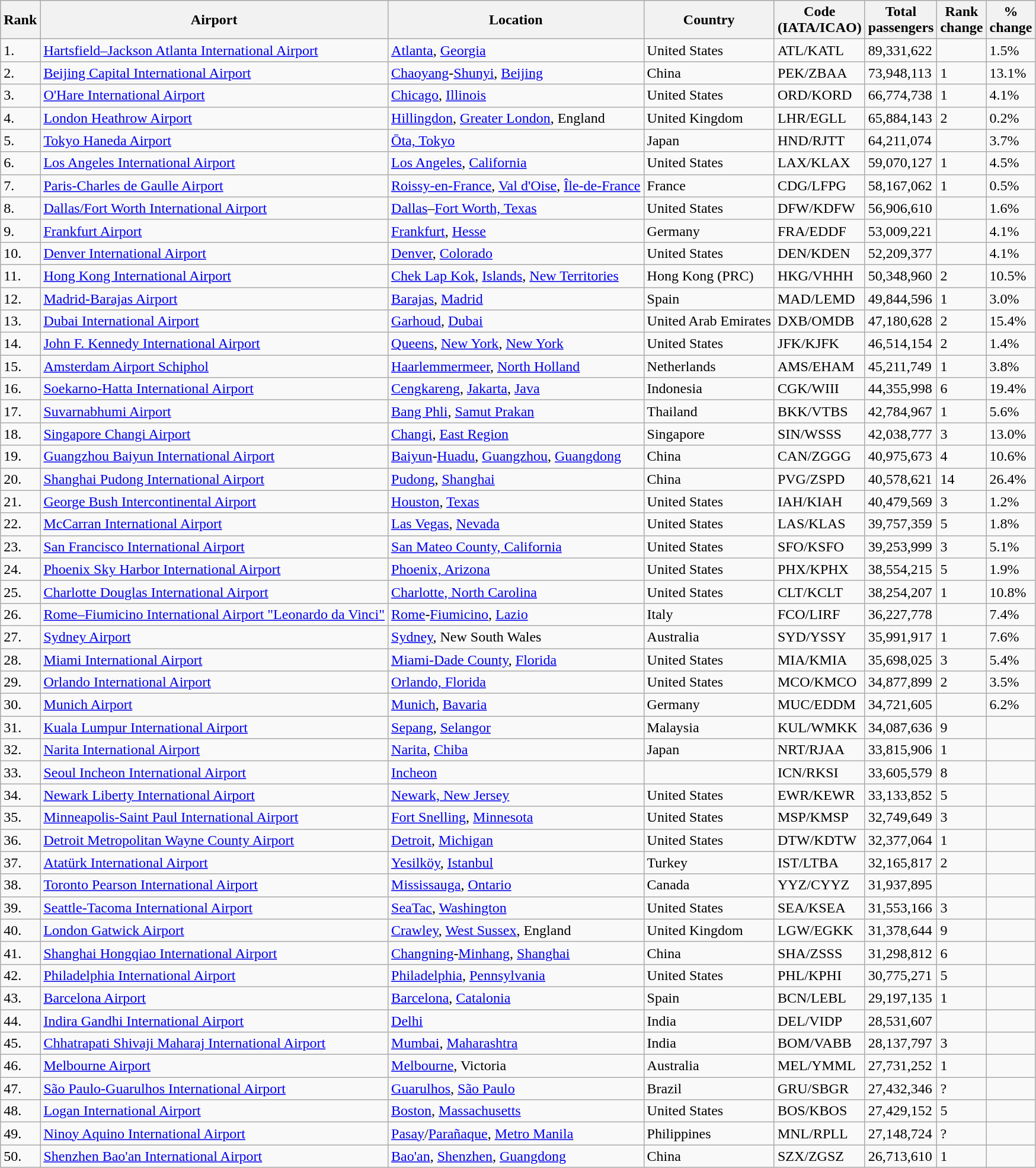<table class="wikitable sortable" style="-size: 85%" width= align=>
<tr style="background:lightgrey;">
<th>Rank</th>
<th>Airport</th>
<th>Location</th>
<th>Country</th>
<th>Code<br>(IATA/ICAO)</th>
<th>Total<br>passengers</th>
<th>Rank<br>change</th>
<th>%<br>change</th>
</tr>
<tr>
<td>1.</td>
<td> <a href='#'>Hartsfield–Jackson Atlanta International Airport</a></td>
<td><a href='#'>Atlanta</a>, <a href='#'>Georgia</a></td>
<td>United States</td>
<td>ATL/KATL</td>
<td>89,331,622</td>
<td></td>
<td>1.5%</td>
</tr>
<tr>
<td>2.</td>
<td> <a href='#'>Beijing Capital International Airport</a></td>
<td><a href='#'>Chaoyang</a>-<a href='#'>Shunyi</a>, <a href='#'>Beijing</a></td>
<td>China</td>
<td>PEK/ZBAA</td>
<td>73,948,113</td>
<td>1</td>
<td>13.1%</td>
</tr>
<tr>
<td>3.</td>
<td> <a href='#'>O'Hare International Airport</a></td>
<td><a href='#'>Chicago</a>, <a href='#'>Illinois</a></td>
<td>United States</td>
<td>ORD/KORD</td>
<td>66,774,738</td>
<td>1</td>
<td>4.1%</td>
</tr>
<tr>
<td>4.</td>
<td> <a href='#'>London Heathrow Airport</a></td>
<td><a href='#'>Hillingdon</a>, <a href='#'>Greater London</a>, England</td>
<td>United Kingdom</td>
<td>LHR/EGLL</td>
<td>65,884,143</td>
<td>2</td>
<td>0.2%</td>
</tr>
<tr>
<td>5.</td>
<td> <a href='#'>Tokyo Haneda Airport</a></td>
<td><a href='#'>Ōta, Tokyo</a></td>
<td>Japan</td>
<td>HND/RJTT</td>
<td>64,211,074</td>
<td></td>
<td>3.7%</td>
</tr>
<tr>
<td>6.</td>
<td> <a href='#'>Los Angeles International Airport</a></td>
<td><a href='#'>Los Angeles</a>, <a href='#'>California</a></td>
<td>United States</td>
<td>LAX/KLAX</td>
<td>59,070,127</td>
<td>1</td>
<td>4.5%</td>
</tr>
<tr>
<td>7.</td>
<td> <a href='#'>Paris-Charles de Gaulle Airport</a></td>
<td><a href='#'>Roissy-en-France</a>, <a href='#'>Val d'Oise</a>, <a href='#'>Île-de-France</a></td>
<td>France</td>
<td>CDG/LFPG</td>
<td>58,167,062</td>
<td>1</td>
<td>0.5%</td>
</tr>
<tr>
<td>8.</td>
<td> <a href='#'>Dallas/Fort Worth International Airport</a></td>
<td><a href='#'>Dallas</a>–<a href='#'>Fort Worth, Texas</a></td>
<td>United States</td>
<td>DFW/KDFW</td>
<td>56,906,610</td>
<td></td>
<td>1.6%</td>
</tr>
<tr>
<td>9.</td>
<td> <a href='#'>Frankfurt Airport</a></td>
<td><a href='#'>Frankfurt</a>, <a href='#'>Hesse</a></td>
<td>Germany</td>
<td>FRA/EDDF</td>
<td>53,009,221</td>
<td></td>
<td>4.1%</td>
</tr>
<tr>
<td>10.</td>
<td> <a href='#'>Denver International Airport</a></td>
<td><a href='#'>Denver</a>, <a href='#'>Colorado</a></td>
<td>United States</td>
<td>DEN/KDEN</td>
<td>52,209,377</td>
<td></td>
<td>4.1%</td>
</tr>
<tr>
<td>11.</td>
<td> <a href='#'>Hong Kong International Airport</a></td>
<td><a href='#'>Chek Lap Kok</a>, <a href='#'>Islands</a>, <a href='#'>New Territories</a></td>
<td>Hong Kong (PRC)</td>
<td>HKG/VHHH</td>
<td>50,348,960</td>
<td>2</td>
<td>10.5%</td>
</tr>
<tr>
<td>12.</td>
<td> <a href='#'>Madrid-Barajas Airport</a></td>
<td><a href='#'>Barajas</a>, <a href='#'>Madrid</a></td>
<td>Spain</td>
<td>MAD/LEMD</td>
<td>49,844,596</td>
<td>1</td>
<td>3.0%</td>
</tr>
<tr>
<td>13.</td>
<td> <a href='#'>Dubai International Airport</a></td>
<td><a href='#'>Garhoud</a>, <a href='#'>Dubai</a></td>
<td>United Arab Emirates</td>
<td>DXB/OMDB</td>
<td>47,180,628</td>
<td>2</td>
<td>15.4%</td>
</tr>
<tr>
<td>14.</td>
<td> <a href='#'>John F. Kennedy International Airport</a></td>
<td><a href='#'>Queens</a>, <a href='#'>New York</a>, <a href='#'>New York</a></td>
<td>United States</td>
<td>JFK/KJFK</td>
<td>46,514,154</td>
<td>2</td>
<td>1.4%</td>
</tr>
<tr>
<td>15.</td>
<td> <a href='#'>Amsterdam Airport Schiphol</a></td>
<td><a href='#'>Haarlemmermeer</a>, <a href='#'>North Holland</a></td>
<td>Netherlands</td>
<td>AMS/EHAM</td>
<td>45,211,749</td>
<td>1</td>
<td>3.8%</td>
</tr>
<tr>
<td>16.</td>
<td> <a href='#'>Soekarno-Hatta International Airport</a></td>
<td><a href='#'>Cengkareng</a>, <a href='#'>Jakarta</a>, <a href='#'>Java</a></td>
<td>Indonesia</td>
<td>CGK/WIII</td>
<td>44,355,998</td>
<td>6</td>
<td>19.4%</td>
</tr>
<tr>
<td>17.</td>
<td> <a href='#'>Suvarnabhumi Airport</a></td>
<td><a href='#'>Bang Phli</a>, <a href='#'>Samut Prakan</a></td>
<td>Thailand</td>
<td>BKK/VTBS</td>
<td>42,784,967</td>
<td>1</td>
<td>5.6%</td>
</tr>
<tr>
<td>18.</td>
<td> <a href='#'>Singapore Changi Airport</a></td>
<td><a href='#'>Changi</a>, <a href='#'>East Region</a></td>
<td>Singapore</td>
<td>SIN/WSSS</td>
<td>42,038,777</td>
<td>3</td>
<td>13.0%</td>
</tr>
<tr>
<td>19.</td>
<td> <a href='#'>Guangzhou Baiyun International Airport</a></td>
<td><a href='#'>Baiyun</a>-<a href='#'>Huadu</a>, <a href='#'>Guangzhou</a>, <a href='#'>Guangdong</a></td>
<td>China</td>
<td>CAN/ZGGG</td>
<td>40,975,673</td>
<td>4</td>
<td>10.6%</td>
</tr>
<tr>
<td>20.</td>
<td> <a href='#'>Shanghai Pudong International Airport</a></td>
<td><a href='#'>Pudong</a>, <a href='#'>Shanghai</a></td>
<td>China</td>
<td>PVG/ZSPD</td>
<td>40,578,621</td>
<td>14</td>
<td>26.4%</td>
</tr>
<tr>
<td>21.</td>
<td> <a href='#'>George Bush Intercontinental Airport</a></td>
<td><a href='#'>Houston</a>, <a href='#'>Texas</a></td>
<td>United States</td>
<td>IAH/KIAH</td>
<td>40,479,569</td>
<td>3</td>
<td>1.2%</td>
</tr>
<tr>
<td>22.</td>
<td> <a href='#'>McCarran International Airport</a></td>
<td><a href='#'>Las Vegas</a>, <a href='#'>Nevada</a></td>
<td>United States</td>
<td>LAS/KLAS</td>
<td>39,757,359</td>
<td>5</td>
<td>1.8%</td>
</tr>
<tr>
<td>23.</td>
<td> <a href='#'>San Francisco International Airport</a></td>
<td><a href='#'>San Mateo County, California</a></td>
<td>United States</td>
<td>SFO/KSFO</td>
<td>39,253,999</td>
<td>3</td>
<td>5.1%</td>
</tr>
<tr>
<td>24.</td>
<td> <a href='#'>Phoenix Sky Harbor International Airport</a></td>
<td><a href='#'>Phoenix, Arizona</a></td>
<td>United States</td>
<td>PHX/KPHX</td>
<td>38,554,215</td>
<td>5</td>
<td>1.9%</td>
</tr>
<tr>
<td>25.</td>
<td> <a href='#'>Charlotte Douglas International Airport</a></td>
<td><a href='#'>Charlotte, North Carolina</a></td>
<td>United States</td>
<td>CLT/KCLT</td>
<td>38,254,207</td>
<td>1</td>
<td>10.8%</td>
</tr>
<tr>
<td>26.</td>
<td> <a href='#'>Rome–Fiumicino International Airport "Leonardo da Vinci"</a></td>
<td><a href='#'>Rome</a>-<a href='#'>Fiumicino</a>, <a href='#'>Lazio</a></td>
<td>Italy</td>
<td>FCO/LIRF</td>
<td>36,227,778</td>
<td></td>
<td>7.4%</td>
</tr>
<tr>
<td>27.</td>
<td> <a href='#'>Sydney Airport</a></td>
<td><a href='#'>Sydney</a>, New South Wales</td>
<td>Australia</td>
<td>SYD/YSSY</td>
<td>35,991,917</td>
<td>1</td>
<td>7.6%</td>
</tr>
<tr>
<td>28.</td>
<td> <a href='#'>Miami International Airport</a></td>
<td><a href='#'>Miami-Dade County</a>, <a href='#'>Florida</a></td>
<td>United States</td>
<td>MIA/KMIA</td>
<td>35,698,025</td>
<td>3</td>
<td>5.4%</td>
</tr>
<tr>
<td>29.</td>
<td> <a href='#'>Orlando International Airport</a></td>
<td><a href='#'>Orlando, Florida</a></td>
<td>United States</td>
<td>MCO/KMCO</td>
<td>34,877,899</td>
<td>2</td>
<td>3.5%</td>
</tr>
<tr>
<td>30.</td>
<td> <a href='#'>Munich Airport</a></td>
<td><a href='#'>Munich</a>, <a href='#'>Bavaria</a></td>
<td>Germany</td>
<td>MUC/EDDM</td>
<td>34,721,605</td>
<td></td>
<td>6.2%</td>
</tr>
<tr>
<td>31.</td>
<td> <a href='#'>Kuala Lumpur International Airport</a></td>
<td><a href='#'>Sepang</a>, <a href='#'>Selangor</a></td>
<td>Malaysia</td>
<td>KUL/WMKK</td>
<td>34,087,636</td>
<td>9</td>
<td></td>
</tr>
<tr>
<td>32.</td>
<td> <a href='#'>Narita International Airport</a></td>
<td><a href='#'>Narita</a>, <a href='#'>Chiba</a></td>
<td>Japan</td>
<td>NRT/RJAA</td>
<td>33,815,906</td>
<td>1</td>
<td></td>
</tr>
<tr>
<td>33.</td>
<td> <a href='#'>Seoul Incheon International Airport</a></td>
<td><a href='#'>Incheon</a></td>
<td></td>
<td>ICN/RKSI</td>
<td>33,605,579</td>
<td>8</td>
<td></td>
</tr>
<tr>
<td>34.</td>
<td> <a href='#'>Newark Liberty International Airport</a></td>
<td><a href='#'>Newark, New Jersey</a></td>
<td>United States</td>
<td>EWR/KEWR</td>
<td>33,133,852</td>
<td>5</td>
<td></td>
</tr>
<tr>
<td>35.</td>
<td> <a href='#'>Minneapolis-Saint Paul International Airport</a></td>
<td><a href='#'>Fort Snelling</a>, <a href='#'>Minnesota</a></td>
<td>United States</td>
<td>MSP/KMSP</td>
<td>32,749,649</td>
<td>3</td>
<td></td>
</tr>
<tr>
<td>36.</td>
<td> <a href='#'>Detroit Metropolitan Wayne County Airport</a></td>
<td><a href='#'>Detroit</a>, <a href='#'>Michigan</a></td>
<td>United States</td>
<td>DTW/KDTW</td>
<td>32,377,064</td>
<td>1</td>
<td></td>
</tr>
<tr>
<td>37.</td>
<td> <a href='#'>Atatürk International Airport</a></td>
<td><a href='#'>Yesilköy</a>, <a href='#'>Istanbul</a></td>
<td>Turkey</td>
<td>IST/LTBA</td>
<td>32,165,817</td>
<td>2</td>
<td></td>
</tr>
<tr>
<td>38.</td>
<td> <a href='#'>Toronto Pearson International Airport</a></td>
<td><a href='#'>Mississauga</a>, <a href='#'>Ontario</a></td>
<td>Canada</td>
<td>YYZ/CYYZ</td>
<td>31,937,895</td>
<td></td>
<td></td>
</tr>
<tr>
<td>39.</td>
<td> <a href='#'>Seattle-Tacoma International Airport</a></td>
<td><a href='#'>SeaTac</a>, <a href='#'>Washington</a></td>
<td>United States</td>
<td>SEA/KSEA</td>
<td>31,553,166</td>
<td>3</td>
<td></td>
</tr>
<tr>
<td>40.</td>
<td> <a href='#'>London Gatwick Airport</a></td>
<td><a href='#'>Crawley</a>, <a href='#'>West Sussex</a>, England</td>
<td>United Kingdom</td>
<td>LGW/EGKK</td>
<td>31,378,644</td>
<td>9</td>
<td></td>
</tr>
<tr>
<td>41.</td>
<td> <a href='#'>Shanghai Hongqiao International Airport</a></td>
<td><a href='#'>Changning</a>-<a href='#'>Minhang</a>, <a href='#'>Shanghai</a></td>
<td>China</td>
<td>SHA/ZSSS</td>
<td>31,298,812</td>
<td>6</td>
<td></td>
</tr>
<tr>
<td>42.</td>
<td> <a href='#'>Philadelphia International Airport</a></td>
<td><a href='#'>Philadelphia</a>, <a href='#'>Pennsylvania</a></td>
<td>United States</td>
<td>PHL/KPHI</td>
<td>30,775,271</td>
<td>5</td>
<td></td>
</tr>
<tr>
<td>43.</td>
<td> <a href='#'>Barcelona Airport</a></td>
<td><a href='#'>Barcelona</a>, <a href='#'>Catalonia</a></td>
<td>Spain</td>
<td>BCN/LEBL</td>
<td>29,197,135</td>
<td>1</td>
<td></td>
</tr>
<tr>
<td>44.</td>
<td> <a href='#'>Indira Gandhi International Airport</a></td>
<td><a href='#'>Delhi</a></td>
<td>India</td>
<td>DEL/VIDP</td>
<td>28,531,607</td>
<td></td>
<td></td>
</tr>
<tr>
<td>45.</td>
<td> <a href='#'>Chhatrapati Shivaji Maharaj International Airport</a></td>
<td><a href='#'>Mumbai</a>, <a href='#'>Maharashtra</a></td>
<td>India</td>
<td>BOM/VABB</td>
<td>28,137,797</td>
<td>3</td>
<td></td>
</tr>
<tr>
<td>46.</td>
<td> <a href='#'>Melbourne Airport</a></td>
<td><a href='#'>Melbourne</a>, Victoria</td>
<td>Australia</td>
<td>MEL/YMML</td>
<td>27,731,252</td>
<td>1</td>
<td></td>
</tr>
<tr>
<td>47.</td>
<td> <a href='#'>São Paulo-Guarulhos International Airport</a></td>
<td><a href='#'>Guarulhos</a>, <a href='#'>São Paulo</a></td>
<td>Brazil</td>
<td>GRU/SBGR</td>
<td>27,432,346</td>
<td>?</td>
<td></td>
</tr>
<tr>
<td>48.</td>
<td> <a href='#'>Logan International Airport</a></td>
<td><a href='#'>Boston</a>, <a href='#'>Massachusetts</a></td>
<td>United States</td>
<td>BOS/KBOS</td>
<td>27,429,152</td>
<td>5</td>
<td></td>
</tr>
<tr>
<td>49.</td>
<td> <a href='#'>Ninoy Aquino International Airport</a></td>
<td><a href='#'>Pasay</a>/<a href='#'>Parañaque</a>, <a href='#'>Metro Manila</a></td>
<td>Philippines</td>
<td>MNL/RPLL</td>
<td>27,148,724</td>
<td>?</td>
<td></td>
</tr>
<tr>
<td>50.</td>
<td> <a href='#'>Shenzhen Bao'an International Airport</a></td>
<td><a href='#'>Bao'an</a>, <a href='#'>Shenzhen</a>, <a href='#'>Guangdong</a></td>
<td>China</td>
<td>SZX/ZGSZ</td>
<td>26,713,610</td>
<td>1</td>
<td></td>
</tr>
</table>
